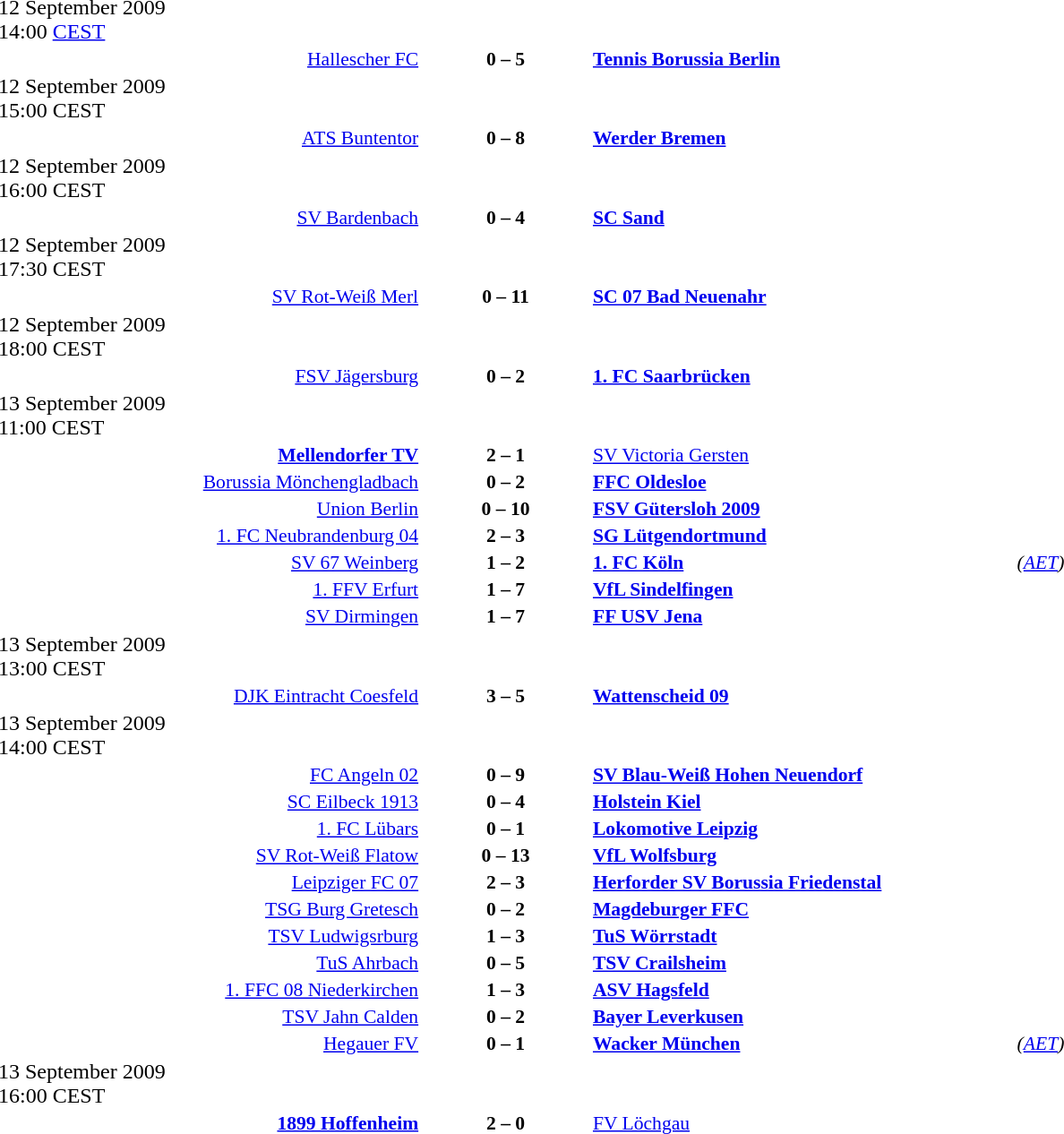<table width=100% cellspacing=1>
<tr>
<th width=25%></th>
<th width=10%></th>
<th width=25%></th>
<th></th>
</tr>
<tr>
<td>12 September 2009<br>14:00 <a href='#'>CEST</a></td>
</tr>
<tr style=font-size:90%>
<td align=right><a href='#'>Hallescher FC</a></td>
<td align=center><strong>0 – 5</strong></td>
<td><strong><a href='#'>Tennis Borussia Berlin</a></strong></td>
</tr>
<tr>
<td>12 September 2009<br>15:00 CEST</td>
</tr>
<tr style=font-size:90%>
<td align=right><a href='#'>ATS Buntentor</a></td>
<td align=center><strong>0 – 8</strong></td>
<td><strong><a href='#'>Werder Bremen</a></strong></td>
</tr>
<tr>
<td>12 September 2009<br>16:00 CEST</td>
</tr>
<tr style=font-size:90%>
<td align=right><a href='#'>SV Bardenbach</a></td>
<td align=center><strong>0 – 4</strong></td>
<td><strong><a href='#'>SC Sand</a></strong></td>
</tr>
<tr>
<td>12 September 2009<br>17:30 CEST</td>
</tr>
<tr style=font-size:90%>
<td align=right><a href='#'>SV Rot-Weiß Merl</a></td>
<td align=center><strong>0 – 11</strong></td>
<td><strong><a href='#'>SC 07 Bad Neuenahr</a></strong></td>
</tr>
<tr>
<td>12 September 2009<br>18:00 CEST</td>
</tr>
<tr style=font-size:90%>
<td align=right><a href='#'>FSV Jägersburg</a></td>
<td align=center><strong>0 – 2</strong></td>
<td><strong><a href='#'>1. FC Saarbrücken</a></strong></td>
</tr>
<tr>
<td>13 September 2009<br>11:00 CEST</td>
</tr>
<tr style=font-size:90%>
<td align=right><strong><a href='#'>Mellendorfer TV</a></strong></td>
<td align=center><strong>2 – 1</strong></td>
<td><a href='#'>SV Victoria Gersten</a></td>
</tr>
<tr style=font-size:90%>
<td align=right><a href='#'>Borussia Mönchengladbach</a></td>
<td align=center><strong>0 – 2</strong></td>
<td><strong><a href='#'>FFC Oldesloe</a></strong></td>
</tr>
<tr style=font-size:90%>
<td align=right><a href='#'>Union Berlin</a></td>
<td align=center><strong>0 – 10</strong></td>
<td><strong><a href='#'>FSV Gütersloh 2009</a></strong></td>
</tr>
<tr style=font-size:90%>
<td align=right><a href='#'>1. FC Neubrandenburg 04</a></td>
<td align=center><strong>2 – 3</strong></td>
<td><strong><a href='#'>SG Lütgendortmund</a></strong></td>
</tr>
<tr style=font-size:90%>
<td align=right><a href='#'>SV 67 Weinberg</a></td>
<td align=center><strong>1 – 2</strong></td>
<td><strong><a href='#'>1. FC Köln</a></strong></td>
<td><em>(<a href='#'>AET</a>)</em></td>
</tr>
<tr style=font-size:90%>
<td align=right><a href='#'>1. FFV Erfurt</a></td>
<td align=center><strong>1 – 7</strong></td>
<td><strong><a href='#'>VfL Sindelfingen</a></strong></td>
</tr>
<tr style=font-size:90%>
<td align=right><a href='#'>SV Dirmingen</a></td>
<td align=center><strong>1 – 7</strong></td>
<td><strong><a href='#'>FF USV Jena</a></strong></td>
</tr>
<tr>
<td>13 September 2009<br>13:00 CEST</td>
</tr>
<tr style=font-size:90%>
<td align=right><a href='#'>DJK Eintracht Coesfeld</a></td>
<td align=center><strong>3 – 5</strong></td>
<td><strong><a href='#'>Wattenscheid 09</a></strong></td>
</tr>
<tr>
<td>13 September 2009<br>14:00 CEST</td>
</tr>
<tr style=font-size:90%>
<td align=right><a href='#'>FC Angeln 02</a></td>
<td align=center><strong>0 – 9</strong></td>
<td><strong><a href='#'>SV Blau-Weiß Hohen Neuendorf</a></strong></td>
</tr>
<tr style=font-size:90%>
<td align=right><a href='#'>SC Eilbeck 1913</a></td>
<td align=center><strong>0 – 4</strong></td>
<td><strong><a href='#'>Holstein Kiel</a></strong></td>
</tr>
<tr style=font-size:90%>
<td align=right><a href='#'>1. FC Lübars</a></td>
<td align=center><strong>0 – 1</strong></td>
<td><strong><a href='#'>Lokomotive Leipzig</a></strong></td>
</tr>
<tr style=font-size:90%>
<td align=right><a href='#'>SV Rot-Weiß Flatow</a></td>
<td align=center><strong>0 – 13</strong></td>
<td><strong><a href='#'>VfL Wolfsburg</a></strong></td>
</tr>
<tr style=font-size:90%>
<td align=right><a href='#'>Leipziger FC 07</a></td>
<td align=center><strong>2 – 3</strong></td>
<td><strong><a href='#'>Herforder SV Borussia Friedenstal</a></strong></td>
</tr>
<tr style=font-size:90%>
<td align=right><a href='#'>TSG Burg Gretesch</a></td>
<td align=center><strong>0 – 2</strong></td>
<td><strong><a href='#'>Magdeburger FFC</a></strong></td>
</tr>
<tr style=font-size:90%>
<td align=right><a href='#'>TSV Ludwigsrburg</a></td>
<td align=center><strong>1 – 3</strong></td>
<td><strong><a href='#'>TuS Wörrstadt</a></strong></td>
</tr>
<tr style=font-size:90%>
<td align=right><a href='#'>TuS Ahrbach</a></td>
<td align=center><strong>0 – 5</strong></td>
<td><strong><a href='#'>TSV Crailsheim</a></strong></td>
</tr>
<tr style=font-size:90%>
<td align=right><a href='#'>1. FFC 08 Niederkirchen</a></td>
<td align=center><strong>1 – 3</strong></td>
<td><strong><a href='#'>ASV Hagsfeld</a></strong></td>
</tr>
<tr style=font-size:90%>
<td align=right><a href='#'>TSV Jahn Calden</a></td>
<td align=center><strong>0 – 2</strong></td>
<td><strong><a href='#'>Bayer Leverkusen</a></strong></td>
</tr>
<tr style=font-size:90%>
<td align=right><a href='#'>Hegauer FV</a></td>
<td align=center><strong>0 – 1</strong></td>
<td><strong><a href='#'>Wacker München</a></strong></td>
<td><em>(<a href='#'>AET</a>)</em></td>
</tr>
<tr>
<td>13 September 2009<br>16:00 CEST</td>
</tr>
<tr style=font-size:90%>
<td align=right><strong><a href='#'>1899 Hoffenheim</a></strong></td>
<td align=center><strong>2 – 0</strong></td>
<td><a href='#'>FV Löchgau</a></td>
</tr>
</table>
